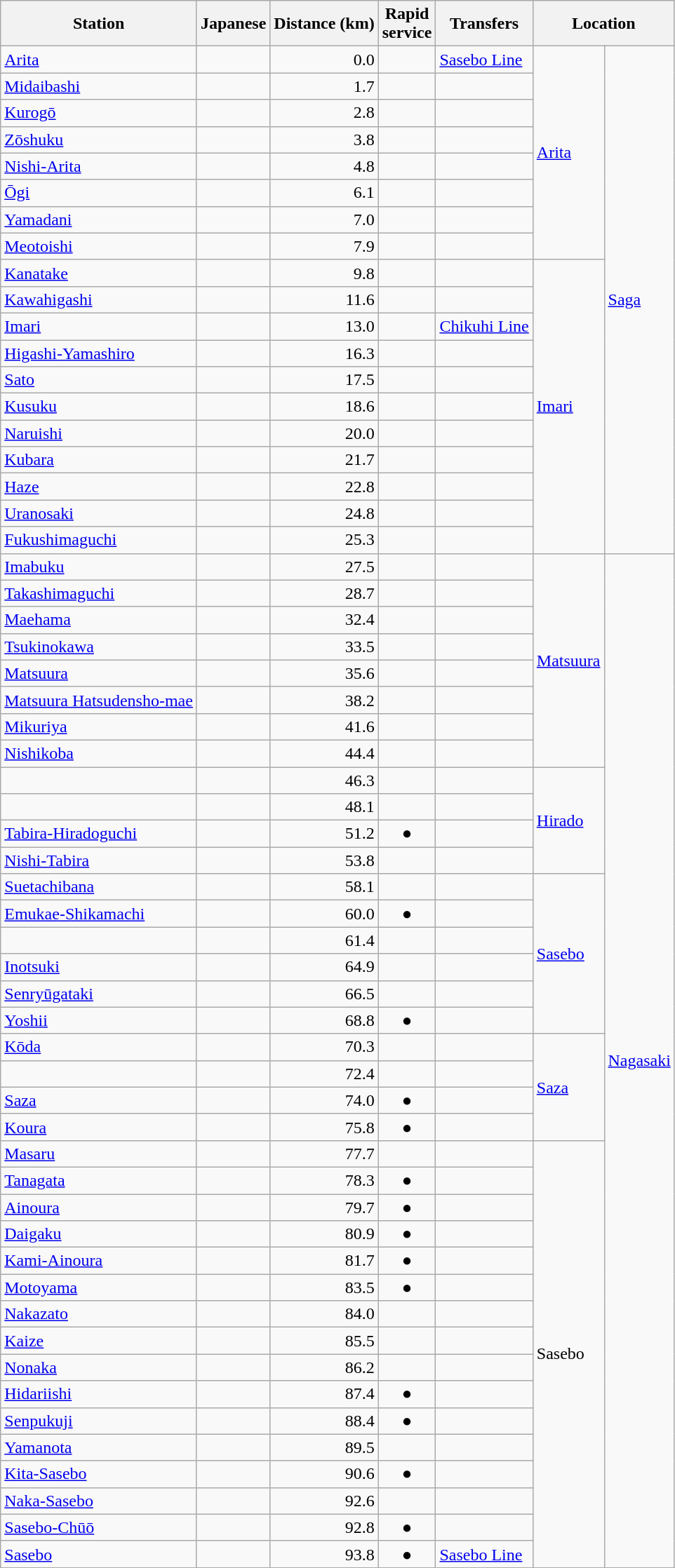<table class=wikitable>
<tr>
<th>Station</th>
<th>Japanese</th>
<th>Distance (km)</th>
<th>Rapid<br>service</th>
<th>Transfers</th>
<th colspan="2">Location</th>
</tr>
<tr>
<td><a href='#'>Arita</a></td>
<td></td>
<td align="right">0.0</td>
<td> </td>
<td><a href='#'>Sasebo Line</a></td>
<td rowspan="8"><a href='#'>Arita</a></td>
<td rowspan="19"><a href='#'>Saga</a></td>
</tr>
<tr>
<td><a href='#'>Midaibashi</a></td>
<td></td>
<td align="right">1.7</td>
<td> </td>
<td> </td>
</tr>
<tr>
<td><a href='#'>Kurogō</a></td>
<td></td>
<td align="right">2.8</td>
<td> </td>
<td> </td>
</tr>
<tr>
<td><a href='#'>Zōshuku</a></td>
<td></td>
<td align="right">3.8</td>
<td> </td>
<td> </td>
</tr>
<tr>
<td><a href='#'>Nishi-Arita</a></td>
<td></td>
<td align="right">4.8</td>
<td> </td>
<td> </td>
</tr>
<tr>
<td><a href='#'>Ōgi</a></td>
<td></td>
<td align="right">6.1</td>
<td> </td>
<td> </td>
</tr>
<tr>
<td><a href='#'>Yamadani</a></td>
<td></td>
<td align="right">7.0</td>
<td> </td>
<td> </td>
</tr>
<tr>
<td><a href='#'>Meotoishi</a></td>
<td></td>
<td align="right">7.9</td>
<td> </td>
<td> </td>
</tr>
<tr>
<td><a href='#'>Kanatake</a></td>
<td></td>
<td align="right">9.8</td>
<td> </td>
<td> </td>
<td rowspan="11"><a href='#'>Imari</a></td>
</tr>
<tr>
<td><a href='#'>Kawahigashi</a></td>
<td></td>
<td align="right">11.6</td>
<td> </td>
<td> </td>
</tr>
<tr>
<td><a href='#'>Imari</a></td>
<td></td>
<td align="right">13.0</td>
<td> </td>
<td><a href='#'>Chikuhi Line</a></td>
</tr>
<tr>
<td><a href='#'>Higashi-Yamashiro</a></td>
<td></td>
<td align="right">16.3</td>
<td> </td>
<td> </td>
</tr>
<tr>
<td><a href='#'>Sato</a></td>
<td></td>
<td align="right">17.5</td>
<td> </td>
<td> </td>
</tr>
<tr>
<td><a href='#'>Kusuku</a></td>
<td></td>
<td align="right">18.6</td>
<td> </td>
<td> </td>
</tr>
<tr>
<td><a href='#'>Naruishi</a></td>
<td></td>
<td align="right">20.0</td>
<td> </td>
<td> </td>
</tr>
<tr>
<td><a href='#'>Kubara</a></td>
<td></td>
<td align="right">21.7</td>
<td> </td>
<td> </td>
</tr>
<tr>
<td><a href='#'>Haze</a></td>
<td></td>
<td align="right">22.8</td>
<td> </td>
<td> </td>
</tr>
<tr>
<td><a href='#'>Uranosaki</a></td>
<td></td>
<td align="right">24.8</td>
<td> </td>
<td> </td>
</tr>
<tr>
<td><a href='#'>Fukushimaguchi</a></td>
<td></td>
<td align="right">25.3</td>
<td> </td>
<td> </td>
</tr>
<tr>
<td><a href='#'>Imabuku</a></td>
<td></td>
<td align="right">27.5</td>
<td> </td>
<td> </td>
<td rowspan="8"><a href='#'>Matsuura</a></td>
<td rowspan="39"><a href='#'>Nagasaki</a></td>
</tr>
<tr>
<td><a href='#'>Takashimaguchi</a></td>
<td></td>
<td align="right">28.7</td>
<td> </td>
<td> </td>
</tr>
<tr>
<td><a href='#'>Maehama</a></td>
<td></td>
<td align="right">32.4</td>
<td> </td>
<td> </td>
</tr>
<tr>
<td><a href='#'>Tsukinokawa</a></td>
<td></td>
<td align="right">33.5</td>
<td> </td>
<td> </td>
</tr>
<tr>
<td><a href='#'>Matsuura</a></td>
<td></td>
<td align="right">35.6</td>
<td> </td>
<td> </td>
</tr>
<tr>
<td><a href='#'>Matsuura Hatsudensho-mae</a></td>
<td></td>
<td align="right">38.2</td>
<td> </td>
<td> </td>
</tr>
<tr>
<td><a href='#'>Mikuriya</a></td>
<td></td>
<td align="right">41.6</td>
<td> </td>
<td> </td>
</tr>
<tr>
<td><a href='#'>Nishikoba</a></td>
<td></td>
<td align="right">44.4</td>
<td> </td>
<td> </td>
</tr>
<tr>
<td></td>
<td></td>
<td align="right">46.3</td>
<td> </td>
<td> </td>
<td rowspan="4"><a href='#'>Hirado</a></td>
</tr>
<tr>
<td></td>
<td></td>
<td align="right">48.1</td>
<td> </td>
<td> </td>
</tr>
<tr>
<td><a href='#'>Tabira-Hiradoguchi</a></td>
<td></td>
<td align="right">51.2</td>
<td align="center">●</td>
<td> </td>
</tr>
<tr>
<td><a href='#'>Nishi-Tabira</a></td>
<td></td>
<td align="right">53.8</td>
<td align="center"></td>
<td> </td>
</tr>
<tr>
<td><a href='#'>Suetachibana</a></td>
<td></td>
<td align="right">58.1</td>
<td align="center"></td>
<td> </td>
<td rowspan="6"><a href='#'>Sasebo</a></td>
</tr>
<tr>
<td><a href='#'>Emukae-Shikamachi</a></td>
<td></td>
<td align="right">60.0</td>
<td align="center">●</td>
<td> </td>
</tr>
<tr>
<td></td>
<td></td>
<td align="right">61.4</td>
<td align="center"></td>
<td> </td>
</tr>
<tr>
<td><a href='#'>Inotsuki</a></td>
<td></td>
<td align="right">64.9</td>
<td align="center"></td>
<td> </td>
</tr>
<tr>
<td><a href='#'>Senryūgataki</a></td>
<td></td>
<td align="right">66.5</td>
<td align="center"></td>
<td> </td>
</tr>
<tr>
<td><a href='#'>Yoshii</a></td>
<td></td>
<td align="right">68.8</td>
<td align="center">●</td>
<td> </td>
</tr>
<tr>
<td><a href='#'>Kōda</a></td>
<td></td>
<td align="right">70.3</td>
<td align="center"></td>
<td> </td>
<td rowspan="4"><a href='#'>Saza</a></td>
</tr>
<tr>
<td></td>
<td></td>
<td align="right">72.4</td>
<td align="center"></td>
<td> </td>
</tr>
<tr>
<td><a href='#'>Saza</a></td>
<td></td>
<td align="right">74.0</td>
<td align="center">●</td>
<td> </td>
</tr>
<tr>
<td><a href='#'>Koura</a></td>
<td></td>
<td align="right">75.8</td>
<td align="center">●</td>
<td> </td>
</tr>
<tr>
<td><a href='#'>Masaru</a></td>
<td></td>
<td align="right">77.7</td>
<td align="center"></td>
<td> </td>
<td rowspan="16">Sasebo</td>
</tr>
<tr>
<td><a href='#'>Tanagata</a></td>
<td></td>
<td align="right">78.3</td>
<td align="center">●</td>
<td> </td>
</tr>
<tr>
<td><a href='#'>Ainoura</a></td>
<td></td>
<td align="right">79.7</td>
<td align="center">●</td>
<td> </td>
</tr>
<tr>
<td><a href='#'>Daigaku</a></td>
<td></td>
<td align="right">80.9</td>
<td align="center">●</td>
<td> </td>
</tr>
<tr>
<td><a href='#'>Kami-Ainoura</a></td>
<td></td>
<td align="right">81.7</td>
<td align="center">●</td>
<td> </td>
</tr>
<tr>
<td><a href='#'>Motoyama</a></td>
<td></td>
<td align="right">83.5</td>
<td align="center">●</td>
<td> </td>
</tr>
<tr>
<td><a href='#'>Nakazato</a></td>
<td></td>
<td align="right">84.0</td>
<td align="center"></td>
<td> </td>
</tr>
<tr>
<td><a href='#'>Kaize</a></td>
<td></td>
<td align="right">85.5</td>
<td align="center"></td>
<td> </td>
</tr>
<tr>
<td><a href='#'>Nonaka</a></td>
<td></td>
<td align="right">86.2</td>
<td align="center"></td>
<td> </td>
</tr>
<tr>
<td><a href='#'>Hidariishi</a></td>
<td></td>
<td align="right">87.4</td>
<td align="center">●</td>
<td> </td>
</tr>
<tr>
<td><a href='#'>Senpukuji</a></td>
<td></td>
<td align="right">88.4</td>
<td align="center">●</td>
<td> </td>
</tr>
<tr>
<td><a href='#'>Yamanota</a></td>
<td></td>
<td align="right">89.5</td>
<td align="center"></td>
<td> </td>
</tr>
<tr>
<td><a href='#'>Kita-Sasebo</a></td>
<td></td>
<td align="right">90.6</td>
<td align="center">●</td>
<td> </td>
</tr>
<tr>
<td><a href='#'>Naka-Sasebo</a></td>
<td></td>
<td align="right">92.6</td>
<td align="center"></td>
<td> </td>
</tr>
<tr>
<td><a href='#'>Sasebo-Chūō</a></td>
<td></td>
<td align="right">92.8</td>
<td align="center">●</td>
<td> </td>
</tr>
<tr>
<td><a href='#'>Sasebo</a></td>
<td></td>
<td align="right">93.8</td>
<td align="center">●</td>
<td><a href='#'>Sasebo Line</a></td>
</tr>
<tr>
</tr>
</table>
